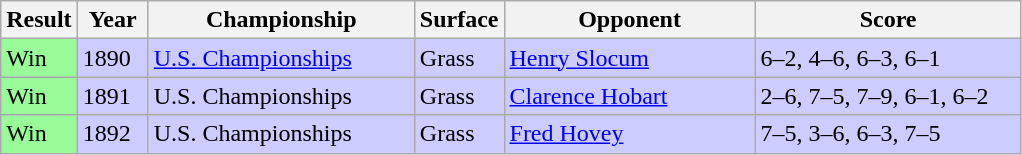<table class="sortable wikitable">
<tr>
<th style="width:40px">Result</th>
<th style="width:40px">Year</th>
<th style="width:170px">Championship</th>
<th style="width:50px">Surface</th>
<th style="width:160px">Opponent</th>
<th style="width:170px" class="unsortable">Score</th>
</tr>
<tr style="background:#ccf;">
<td style="background:#98fb98;">Win</td>
<td>1890</td>
<td><a href='#'>U.S. Championships</a></td>
<td>Grass</td>
<td> <a href='#'>Henry Slocum</a></td>
<td>6–2, 4–6, 6–3, 6–1</td>
</tr>
<tr style="background:#ccf;">
<td style="background:#98fb98;">Win</td>
<td>1891</td>
<td>U.S. Championships</td>
<td>Grass</td>
<td> <a href='#'>Clarence Hobart</a></td>
<td>2–6, 7–5, 7–9, 6–1, 6–2</td>
</tr>
<tr style="background:#ccf;">
<td style="background:#98fb98;">Win</td>
<td>1892</td>
<td>U.S. Championships</td>
<td>Grass</td>
<td> <a href='#'>Fred Hovey</a></td>
<td>7–5, 3–6, 6–3, 7–5</td>
</tr>
</table>
